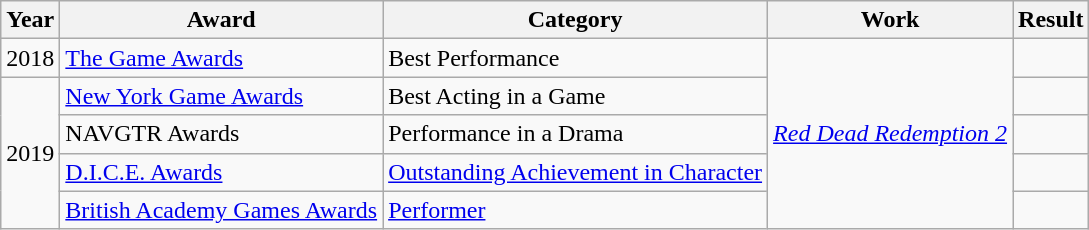<table class="wikitable sortable">
<tr>
<th>Year</th>
<th>Award</th>
<th>Category</th>
<th>Work</th>
<th>Result</th>
</tr>
<tr>
<td>2018</td>
<td><a href='#'>The Game Awards</a></td>
<td>Best Performance</td>
<td rowspan="5"><em><a href='#'>Red Dead Redemption 2</a></em></td>
<td></td>
</tr>
<tr>
<td rowspan="4">2019</td>
<td><a href='#'>New York Game Awards</a></td>
<td>Best Acting in a Game</td>
<td></td>
</tr>
<tr>
<td>NAVGTR Awards</td>
<td>Performance in a Drama</td>
<td></td>
</tr>
<tr>
<td><a href='#'>D.I.C.E. Awards</a></td>
<td><a href='#'>Outstanding Achievement in Character</a></td>
<td></td>
</tr>
<tr>
<td><a href='#'>British Academy Games Awards</a></td>
<td><a href='#'>Performer</a></td>
<td></td>
</tr>
</table>
